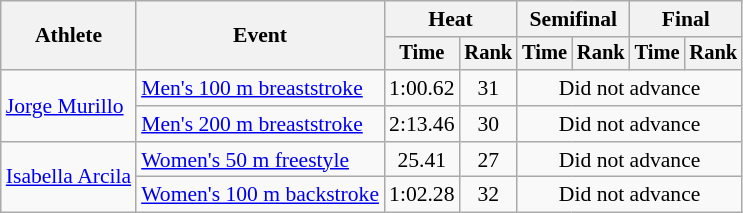<table class=wikitable style="font-size:90%">
<tr>
<th rowspan="2">Athlete</th>
<th rowspan="2">Event</th>
<th colspan="2">Heat</th>
<th colspan="2">Semifinal</th>
<th colspan="2">Final</th>
</tr>
<tr style="font-size:95%">
<th>Time</th>
<th>Rank</th>
<th>Time</th>
<th>Rank</th>
<th>Time</th>
<th>Rank</th>
</tr>
<tr align=center>
<td align=left rowspan=2><a href='#'>Jorge Murillo</a></td>
<td align=left><a href='#'>Men's 100 m breaststroke</a></td>
<td>1:00.62</td>
<td>31</td>
<td colspan="4">Did not advance</td>
</tr>
<tr align=center>
<td align=left><a href='#'>Men's 200 m breaststroke</a></td>
<td>2:13.46</td>
<td>30</td>
<td colspan="4">Did not advance</td>
</tr>
<tr align=center>
<td align=left rowspan=2><a href='#'>Isabella Arcila</a></td>
<td align=left><a href='#'>Women's 50 m freestyle</a></td>
<td>25.41</td>
<td>27</td>
<td colspan="4">Did not advance</td>
</tr>
<tr align=center>
<td align=left><a href='#'>Women's 100 m backstroke</a></td>
<td>1:02.28</td>
<td>32</td>
<td colspan="4">Did not advance</td>
</tr>
</table>
